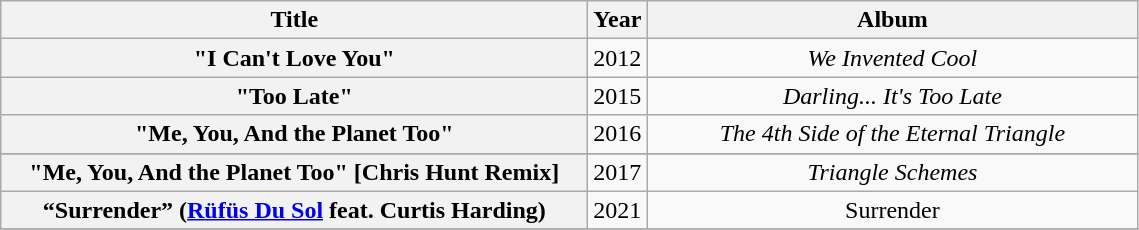<table class="wikitable plainrowheaders" style="text-align:center;">
<tr>
<th scope="col" style="width:24em;">Title</th>
<th scope="col">Year</th>
<th scope="col" style="width:20em;">Album</th>
</tr>
<tr>
<th scope="row">"I Can't Love You"<br></th>
<td>2012</td>
<td><em>We Invented Cool</em></td>
</tr>
<tr>
<th scope="row">"Too Late"<br></th>
<td>2015</td>
<td><em>Darling... It's Too Late</em></td>
</tr>
<tr>
<th scope="row">"Me, You, And the Planet Too"<br></th>
<td>2016</td>
<td><em>The 4th Side of the Eternal Triangle</em></td>
</tr>
<tr>
</tr>
<tr>
<th scope="row">"Me, You, And the Planet Too" [Chris Hunt Remix] <br></th>
<td>2017</td>
<td><em>Triangle Schemes</em></td>
</tr>
<tr>
<th>“Surrender” (<a href='#'>Rüfüs Du Sol</a> feat. Curtis Harding)</th>
<td>2021</td>
<td>Surrender</td>
</tr>
<tr>
</tr>
</table>
